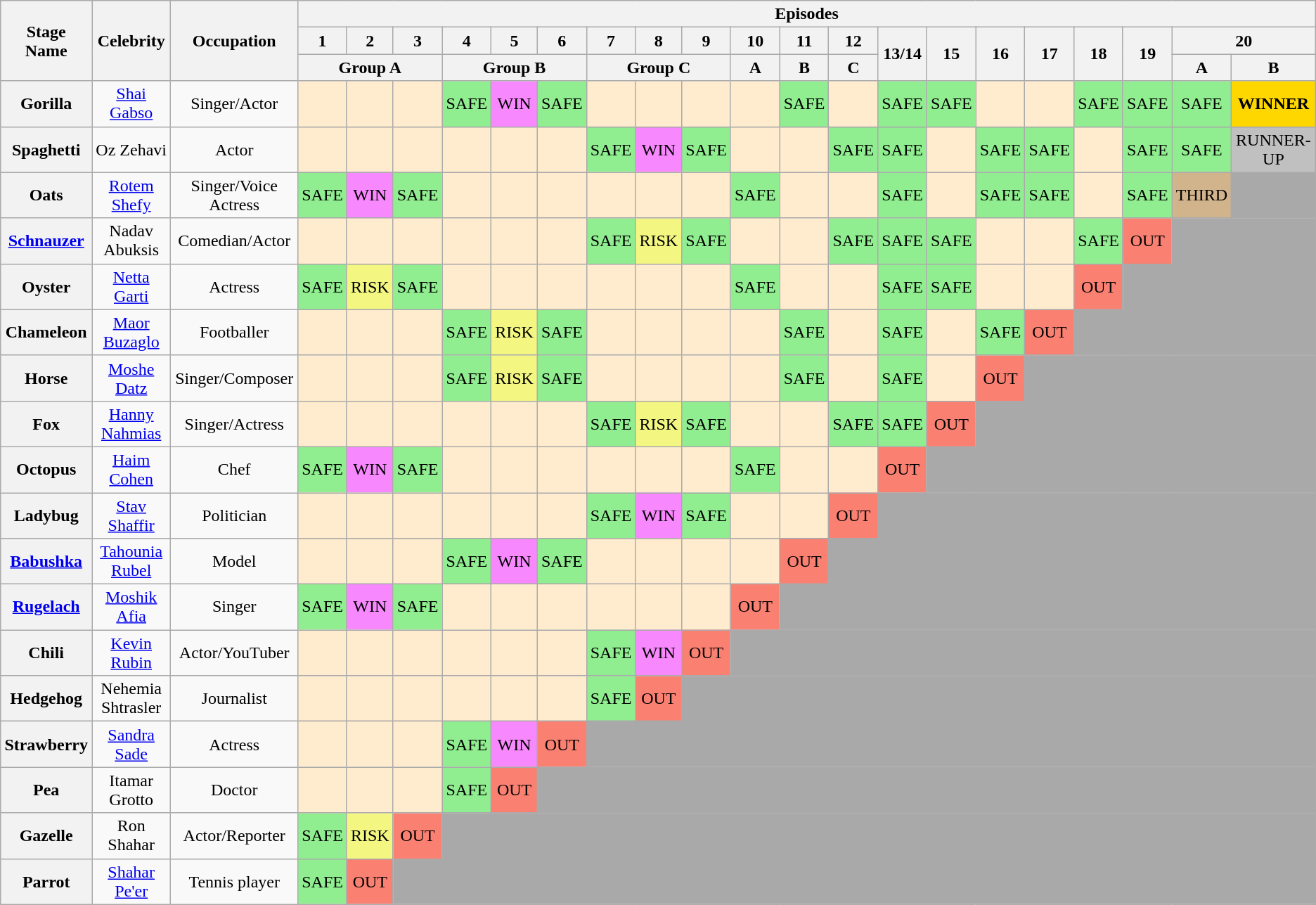<table class="wikitable" style="text-align:center; ">
<tr>
<th rowspan=3>Stage Name</th>
<th rowspan=3>Celebrity</th>
<th rowspan=3>Occupation</th>
<th colspan="20">Episodes</th>
</tr>
<tr>
<th>1</th>
<th>2</th>
<th>3</th>
<th>4</th>
<th>5</th>
<th>6</th>
<th>7</th>
<th>8</th>
<th>9</th>
<th>10</th>
<th>11</th>
<th>12</th>
<th rowspan="2">13/14</th>
<th rowspan="2">15</th>
<th rowspan="2">16</th>
<th rowspan="2">17</th>
<th rowspan="2">18</th>
<th rowspan="2">19</th>
<th colspan="2">20</th>
</tr>
<tr>
<th colspan="3">Group A</th>
<th colspan="3">Group B</th>
<th colspan="3">Group C</th>
<th>A</th>
<th>B</th>
<th>C</th>
<th>A</th>
<th>B</th>
</tr>
<tr>
<th>Gorilla</th>
<td><a href='#'>Shai Gabso</a></td>
<td>Singer/Actor</td>
<td bgcolor=#FFEBCD></td>
<td bgcolor=#FFEBCD></td>
<td bgcolor=#FFEBCD></td>
<td bgcolor="lightgreen">SAFE</td>
<td bgcolor="F888FD">WIN</td>
<td bgcolor="lightgreen">SAFE</td>
<td bgcolor=#FFEBCD></td>
<td bgcolor=#FFEBCD></td>
<td bgcolor=#FFEBCD></td>
<td bgcolor=#FFEBCD></td>
<td bgcolor="lightgreen">SAFE</td>
<td bgcolor=#FFEBCD></td>
<td bgcolor="lightgreen">SAFE</td>
<td bgcolor="lightgreen">SAFE</td>
<td bgcolor=#FFEBCD></td>
<td bgcolor=#FFEBCD></td>
<td bgcolor="lightgreen">SAFE</td>
<td bgcolor="lightgreen">SAFE</td>
<td bgcolor="lightgreen">SAFE</td>
<td bgcolor="gold"><strong>WINNER</strong></td>
</tr>
<tr>
<th>Spaghetti</th>
<td>Oz Zehavi</td>
<td>Actor</td>
<td bgcolor="#FFEBCD"></td>
<td bgcolor="#FFEBCD"></td>
<td bgcolor="#FFEBCD"></td>
<td bgcolor="#FFEBCD"></td>
<td bgcolor="#FFEBCD"></td>
<td bgcolor="#FFEBCD"></td>
<td bgcolor="lightgreen">SAFE</td>
<td bgcolor="F888FD">WIN</td>
<td bgcolor="lightgreen">SAFE</td>
<td bgcolor=#FFEBCD></td>
<td bgcolor=#FFEBCD></td>
<td bgcolor="lightgreen">SAFE</td>
<td bgcolor="lightgreen">SAFE</td>
<td bgcolor=#FFEBCD></td>
<td bgcolor="lightgreen">SAFE</td>
<td bgcolor="lightgreen">SAFE</td>
<td bgcolor=#FFEBCD></td>
<td bgcolor="lightgreen">SAFE</td>
<td bgcolor="lightgreen">SAFE</td>
<td bgcolor="silver">RUNNER-UP</td>
</tr>
<tr>
<th>Oats</th>
<td><a href='#'>Rotem Shefy</a></td>
<td>Singer/Voice Actress</td>
<td bgcolor="lightgreen">SAFE</td>
<td bgcolor="F888FD">WIN</td>
<td bgcolor="lightgreen">SAFE</td>
<td bgcolor=#FFEBCD></td>
<td bgcolor=#FFEBCD></td>
<td bgcolor=#FFEBCD></td>
<td bgcolor=#FFEBCD></td>
<td bgcolor=#FFEBCD></td>
<td bgcolor=#FFEBCD></td>
<td bgcolor="lightgreen">SAFE</td>
<td bgcolor=#FFEBCD></td>
<td bgcolor=#FFEBCD></td>
<td bgcolor="lightgreen">SAFE</td>
<td bgcolor=#FFEBCD></td>
<td bgcolor="lightgreen">SAFE</td>
<td bgcolor="lightgreen">SAFE</td>
<td bgcolor=#FFEBCD></td>
<td bgcolor="lightgreen">SAFE</td>
<td bgcolor=tan>THIRD</td>
<td bgcolor="darkgrey"></td>
</tr>
<tr>
<th><a href='#'>Schnauzer</a></th>
<td>Nadav Abuksis</td>
<td>Comedian/Actor</td>
<td bgcolor="#FFEBCD"></td>
<td bgcolor="#FFEBCD"></td>
<td bgcolor="#FFEBCD"></td>
<td bgcolor="#FFEBCD"></td>
<td bgcolor="#FFEBCD"></td>
<td bgcolor="#FFEBCD"></td>
<td bgcolor="lightgreen">SAFE</td>
<td bgcolor="F3F781">RISK</td>
<td bgcolor="lightgreen">SAFE</td>
<td bgcolor=#FFEBCD></td>
<td bgcolor=#FFEBCD></td>
<td bgcolor="lightgreen">SAFE</td>
<td bgcolor="lightgreen">SAFE</td>
<td bgcolor="lightgreen">SAFE</td>
<td bgcolor=#FFEBCD></td>
<td bgcolor=#FFEBCD></td>
<td bgcolor="lightgreen">SAFE</td>
<td bgcolor="salmon">OUT</td>
<td colspan="2" bgcolor="darkgrey"></td>
</tr>
<tr>
<th>Oyster</th>
<td><a href='#'>Netta Garti</a></td>
<td>Actress</td>
<td bgcolor="lightgreen">SAFE</td>
<td bgcolor="F3F781">RISK</td>
<td bgcolor="lightgreen">SAFE</td>
<td bgcolor=#FFEBCD></td>
<td bgcolor=#FFEBCD></td>
<td bgcolor=#FFEBCD></td>
<td bgcolor=#FFEBCD></td>
<td bgcolor=#FFEBCD></td>
<td bgcolor=#FFEBCD></td>
<td bgcolor="lightgreen">SAFE</td>
<td bgcolor=#FFEBCD></td>
<td bgcolor=#FFEBCD></td>
<td bgcolor="lightgreen">SAFE</td>
<td bgcolor="lightgreen">SAFE</td>
<td bgcolor=#FFEBCD></td>
<td bgcolor=#FFEBCD></td>
<td bgcolor="salmon">OUT</td>
<td colspan="3" bgcolor="darkgrey"></td>
</tr>
<tr>
<th>Chameleon</th>
<td><a href='#'>Maor Buzaglo</a></td>
<td>Footballer</td>
<td bgcolor=#FFEBCD></td>
<td bgcolor=#FFEBCD></td>
<td bgcolor=#FFEBCD></td>
<td bgcolor="lightgreen">SAFE</td>
<td bgcolor="F3F781">RISK</td>
<td bgcolor="lightgreen">SAFE</td>
<td bgcolor=#FFEBCD></td>
<td bgcolor=#FFEBCD></td>
<td bgcolor=#FFEBCD></td>
<td bgcolor=#FFEBCD></td>
<td bgcolor="lightgreen">SAFE</td>
<td bgcolor=#FFEBCD></td>
<td bgcolor="lightgreen">SAFE</td>
<td bgcolor=#FFEBCD></td>
<td bgcolor="lightgreen">SAFE</td>
<td bgcolor="salmon">OUT</td>
<td colspan="4" bgcolor="darkgrey"></td>
</tr>
<tr>
<th>Horse</th>
<td><a href='#'>Moshe Datz</a></td>
<td>Singer/Composer</td>
<td bgcolor=#FFEBCD></td>
<td bgcolor=#FFEBCD></td>
<td bgcolor=#FFEBCD></td>
<td bgcolor="lightgreen">SAFE</td>
<td bgcolor="F3F781">RISK</td>
<td bgcolor="lightgreen">SAFE</td>
<td bgcolor=#FFEBCD></td>
<td bgcolor=#FFEBCD></td>
<td bgcolor=#FFEBCD></td>
<td bgcolor=#FFEBCD></td>
<td bgcolor="lightgreen">SAFE</td>
<td bgcolor=#FFEBCD></td>
<td bgcolor="lightgreen">SAFE</td>
<td bgcolor="FFEBCD"></td>
<td bgcolor="salmon">OUT</td>
<td colspan="5" bgcolor="darkgrey"></td>
</tr>
<tr>
<th>Fox</th>
<td><a href='#'>Hanny Nahmias</a></td>
<td>Singer/Actress</td>
<td bgcolor="#FFEBCD"></td>
<td bgcolor="#FFEBCD"></td>
<td bgcolor="#FFEBCD"></td>
<td bgcolor="#FFEBCD"></td>
<td bgcolor="#FFEBCD"></td>
<td bgcolor="#FFEBCD"></td>
<td bgcolor="lightgreen">SAFE</td>
<td bgcolor="F3F781">RISK</td>
<td bgcolor="lightgreen">SAFE</td>
<td bgcolor=#FFEBCD></td>
<td bgcolor=#FFEBCD></td>
<td bgcolor="lightgreen">SAFE</td>
<td bgcolor="lightgreen">SAFE</td>
<td bgcolor="salmon">OUT</td>
<td colspan="6" bgcolor="darkgrey"></td>
</tr>
<tr>
<th>Octopus</th>
<td><a href='#'>Haim Cohen</a></td>
<td>Chef</td>
<td bgcolor="lightgreen">SAFE</td>
<td bgcolor="F888FD">WIN</td>
<td bgcolor="lightgreen">SAFE</td>
<td bgcolor=#FFEBCD></td>
<td bgcolor=#FFEBCD></td>
<td bgcolor=#FFEBCD></td>
<td bgcolor=#FFEBCD></td>
<td bgcolor=#FFEBCD></td>
<td bgcolor=#FFEBCD></td>
<td bgcolor="lightgreen">SAFE</td>
<td bgcolor=#FFEBCD></td>
<td bgcolor=#FFEBCD></td>
<td bgcolor="salmon">OUT</td>
<td colspan="7" bgcolor="darkgrey"></td>
</tr>
<tr>
<th>Ladybug</th>
<td><a href='#'>Stav Shaffir</a></td>
<td>Politician</td>
<td bgcolor=#FFEBCD></td>
<td bgcolor=#FFEBCD></td>
<td bgcolor=#FFEBCD></td>
<td bgcolor=#FFEBCD></td>
<td bgcolor=#FFEBCD></td>
<td bgcolor=#FFEBCD></td>
<td bgcolor="lightgreen">SAFE</td>
<td bgcolor="F888FD">WIN</td>
<td bgcolor="lightgreen">SAFE</td>
<td bgcolor=#FFEBCD></td>
<td bgcolor=#FFEBCD></td>
<td bgcolor="salmon">OUT</td>
<td colspan="8" bgcolor="darkgrey"></td>
</tr>
<tr>
<th><a href='#'>Babushka</a></th>
<td><a href='#'>Tahounia Rubel</a></td>
<td>Model</td>
<td bgcolor=#FFEBCD></td>
<td bgcolor=#FFEBCD></td>
<td bgcolor=#FFEBCD></td>
<td bgcolor="lightgreen">SAFE</td>
<td bgcolor="F888FD">WIN</td>
<td bgcolor="lightgreen">SAFE</td>
<td bgcolor=#FFEBCD></td>
<td bgcolor=#FFEBCD></td>
<td bgcolor=#FFEBCD></td>
<td bgcolor=#FFEBCD></td>
<td bgcolor="salmon">OUT</td>
<td colspan="9" bgcolor="darkgrey"></td>
</tr>
<tr>
<th><a href='#'>Rugelach</a></th>
<td><a href='#'>Moshik Afia</a></td>
<td>Singer</td>
<td bgcolor="lightgreen">SAFE</td>
<td bgcolor="F888FD">WIN</td>
<td bgcolor="lightgreen">SAFE</td>
<td bgcolor=#FFEBCD></td>
<td bgcolor=#FFEBCD></td>
<td bgcolor=#FFEBCD></td>
<td bgcolor=#FFEBCD></td>
<td bgcolor=#FFEBCD></td>
<td bgcolor=#FFEBCD></td>
<td bgcolor="salmon">OUT</td>
<td colspan="10" bgcolor="darkgrey"></td>
</tr>
<tr>
<th>Chili</th>
<td><a href='#'>Kevin Rubin</a></td>
<td>Actor/YouTuber</td>
<td bgcolor=#FFEBCD></td>
<td bgcolor=#FFEBCD></td>
<td bgcolor=#FFEBCD></td>
<td bgcolor=#FFEBCD></td>
<td bgcolor=#FFEBCD></td>
<td bgcolor=#FFEBCD></td>
<td bgcolor="lightgreen">SAFE</td>
<td bgcolor="F888FD">WIN</td>
<td bgcolor="salmon">OUT</td>
<td colspan="11" bgcolor="darkgrey"></td>
</tr>
<tr>
<th>Hedgehog</th>
<td>Nehemia Shtrasler</td>
<td>Journalist</td>
<td bgcolor="#FFEBCD"></td>
<td bgcolor="#FFEBCD"></td>
<td bgcolor="#FFEBCD"></td>
<td bgcolor="#FFEBCD"></td>
<td bgcolor="#FFEBCD"></td>
<td bgcolor="#FFEBCD"></td>
<td bgcolor="lightgreen">SAFE</td>
<td bgcolor="salmon">OUT</td>
<td colspan="12" bgcolor="darkgrey"></td>
</tr>
<tr>
<th>Strawberry</th>
<td><a href='#'>Sandra Sade</a></td>
<td>Actress</td>
<td bgcolor=#FFEBCD></td>
<td bgcolor=#FFEBCD></td>
<td bgcolor=#FFEBCD></td>
<td bgcolor="lightgreen">SAFE</td>
<td bgcolor="F888FD">WIN</td>
<td bgcolor="salmon">OUT</td>
<td colspan="14" bgcolor="darkgrey"></td>
</tr>
<tr>
<th>Pea</th>
<td>Itamar Grotto</td>
<td>Doctor</td>
<td bgcolor=#FFEBCD></td>
<td bgcolor=#FFEBCD></td>
<td bgcolor=#FFEBCD></td>
<td bgcolor="lightgreen">SAFE</td>
<td bgcolor="salmon">OUT</td>
<td colspan="15" bgcolor="darkgrey"></td>
</tr>
<tr>
<th>Gazelle</th>
<td>Ron Shahar</td>
<td>Actor/Reporter</td>
<td bgcolor="lightgreen">SAFE</td>
<td bgcolor="F3F781">RISK</td>
<td bgcolor="salmon">OUT</td>
<td colspan="17" bgcolor="darkgrey"></td>
</tr>
<tr>
<th>Parrot</th>
<td><a href='#'>Shahar Pe'er</a></td>
<td>Tennis player</td>
<td bgcolor="lightgreen">SAFE</td>
<td bgcolor="salmon">OUT</td>
<td colspan="18" bgcolor="darkgrey"></td>
</tr>
</table>
